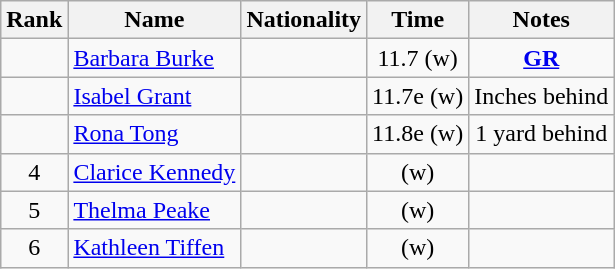<table class="wikitable sortable" style=" text-align:center">
<tr>
<th>Rank</th>
<th>Name</th>
<th>Nationality</th>
<th>Time</th>
<th>Notes</th>
</tr>
<tr>
<td></td>
<td align=left><a href='#'>Barbara Burke</a></td>
<td align=left></td>
<td>11.7 (w)</td>
<td><strong><a href='#'>GR</a></strong></td>
</tr>
<tr>
<td></td>
<td align=left><a href='#'>Isabel Grant</a></td>
<td align=left></td>
<td>11.7e (w)</td>
<td>Inches behind</td>
</tr>
<tr>
<td></td>
<td align=left><a href='#'>Rona Tong</a></td>
<td align=left></td>
<td>11.8e (w)</td>
<td>1 yard behind</td>
</tr>
<tr>
<td>4</td>
<td align=left><a href='#'>Clarice Kennedy</a></td>
<td align=left></td>
<td> (w)</td>
<td></td>
</tr>
<tr>
<td>5</td>
<td align=left><a href='#'>Thelma Peake</a></td>
<td align=left></td>
<td> (w)</td>
<td></td>
</tr>
<tr>
<td>6</td>
<td align=left><a href='#'>Kathleen Tiffen</a></td>
<td align=left></td>
<td> (w)</td>
<td></td>
</tr>
</table>
